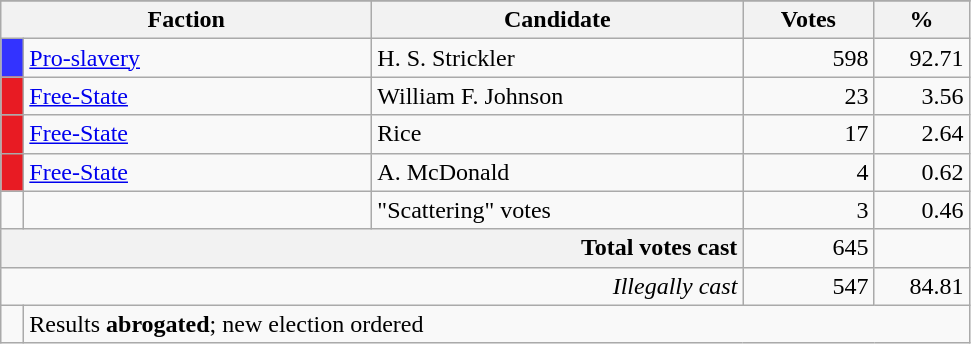<table class="wikitable plainrowheaders" style="text-align:center;">
<tr>
</tr>
<tr>
<th scope="col" colspan="2" style="width: 15em">Faction</th>
<th scope="col" style="width: 15em">Candidate</th>
<th scope="col" style="width: 5em">Votes</th>
<th scope="col" style="width: 3.5em">%</th>
</tr>
<tr>
<td style="width: 0.5em; background-color:#3333FF"></td>
<td style="text-align: left"><a href='#'>Pro-slavery</a></td>
<td style="text-align: left">H. S. Strickler</td>
<td style="text-align: right; margin-right: 0.5em">598</td>
<td style="text-align: right; margin-right: 0.5em">92.71</td>
</tr>
<tr>
<td style="width: 0.5em; background-color:#E81B23"></td>
<td style="text-align: left"><a href='#'>Free-State</a></td>
<td style="text-align: left">William F. Johnson</td>
<td style="text-align: right; margin-right: 0.5em">23</td>
<td style="text-align: right; margin-right: 0.5em">3.56</td>
</tr>
<tr>
<td style="width: 0.5em; background-color:#E81B23"></td>
<td style="text-align: left"><a href='#'>Free-State</a></td>
<td style="text-align: left"> Rice</td>
<td style="text-align: right; margin-right: 0.5em">17</td>
<td style="text-align: right; margin-right: 0.5em">2.64</td>
</tr>
<tr>
<td style="width: 0.5em; background-color:#E81B23"></td>
<td style="text-align: left"><a href='#'>Free-State</a></td>
<td style="text-align: left">A. McDonald</td>
<td style="text-align: right; margin-right: 0.5em">4</td>
<td style="text-align: right; margin-right: 0.5em">0.62</td>
</tr>
<tr>
<td style="width: 0.5em"></td>
<td style="text-align: left"></td>
<td style="text-align: left">"Scattering" votes</td>
<td style="text-align: right; margin-right: 0.5em">3</td>
<td style="text-align: right; margin-right: 0.5em">0.46</td>
</tr>
<tr>
<th colspan="3" style="text-align:right;">Total votes cast</th>
<td style="text-align:right;">645</td>
<td style="text-align:right;"></td>
</tr>
<tr>
<td colspan="3" style="text-align:right;"><em>Illegally cast</em></td>
<td style="text-align:right;">547</td>
<td style="text-align:right;">84.81</td>
</tr>
<tr>
<td style="width: 0.5em;"></td>
<td colspan="4" style="text-align:left;">Results <strong>abrogated</strong>; new election ordered</td>
</tr>
</table>
